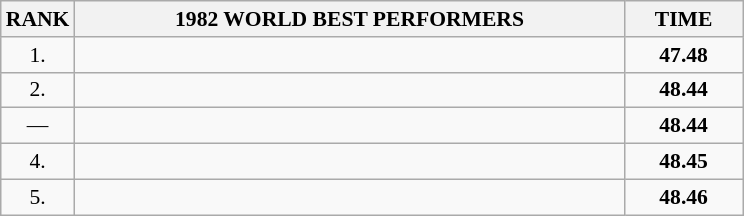<table class="wikitable" style="border-collapse: collapse; font-size: 90%;">
<tr>
<th>RANK</th>
<th align="center" style="width: 25em">1982 WORLD BEST PERFORMERS</th>
<th align="center" style="width: 5em">TIME</th>
</tr>
<tr>
<td align="center">1.</td>
<td></td>
<td align="center"><strong>47.48</strong></td>
</tr>
<tr>
<td align="center">2.</td>
<td></td>
<td align="center"><strong>48.44</strong></td>
</tr>
<tr>
<td align="center">—</td>
<td></td>
<td align="center"><strong>48.44</strong></td>
</tr>
<tr>
<td align="center">4.</td>
<td></td>
<td align="center"><strong>48.45</strong></td>
</tr>
<tr>
<td align="center">5.</td>
<td></td>
<td align="center"><strong>48.46</strong></td>
</tr>
</table>
